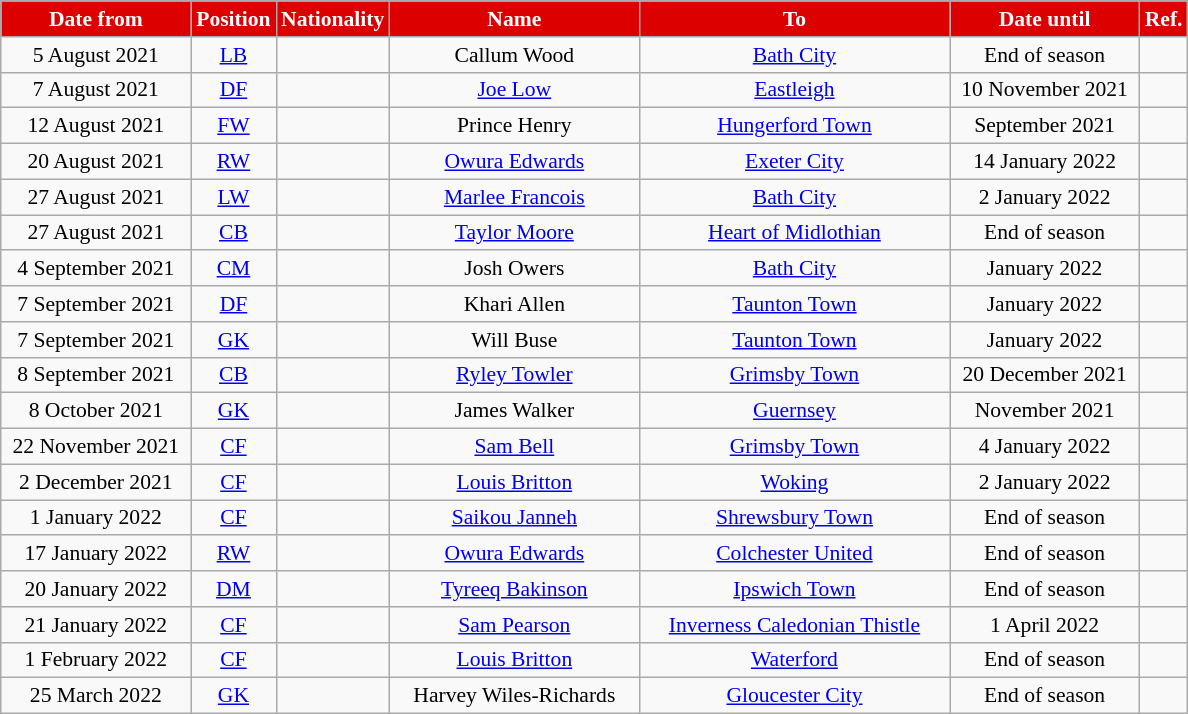<table class="wikitable"  style="text-align:center; font-size:90%; ">
<tr>
<th style="background:#DD0000; color:#FFFFFF; width:120px;">Date from</th>
<th style="background:#DD0000; color:#FFFFFF; width:50px;">Position</th>
<th style="background:#DD0000; color:#FFFFFF; width:50px;">Nationality</th>
<th style="background:#DD0000; color:#FFFFFF; width:160px;">Name</th>
<th style="background:#DD0000; color:#FFFFFF; width:200px;">To</th>
<th style="background:#DD0000; color:#FFFFFF; width:120px;">Date until</th>
<th style="background:#DD0000; color:#FFFFFF; width:25px;">Ref.</th>
</tr>
<tr>
<td>5 August 2021</td>
<td><a href='#'>LB</a></td>
<td></td>
<td>Callum Wood</td>
<td> <a href='#'>Bath City</a></td>
<td>End of season</td>
<td></td>
</tr>
<tr>
<td>7 August 2021</td>
<td><a href='#'>DF</a></td>
<td></td>
<td><a href='#'>Joe Low</a></td>
<td> <a href='#'>Eastleigh</a></td>
<td>10 November 2021</td>
<td></td>
</tr>
<tr>
<td>12 August 2021</td>
<td><a href='#'>FW</a></td>
<td></td>
<td>Prince Henry</td>
<td> <a href='#'>Hungerford Town</a></td>
<td>September 2021</td>
<td></td>
</tr>
<tr>
<td>20 August 2021</td>
<td><a href='#'>RW</a></td>
<td></td>
<td><a href='#'>Owura Edwards</a></td>
<td> <a href='#'>Exeter City</a></td>
<td>14 January 2022</td>
<td></td>
</tr>
<tr>
<td>27 August 2021</td>
<td><a href='#'>LW</a></td>
<td></td>
<td><a href='#'>Marlee Francois</a></td>
<td> <a href='#'>Bath City</a></td>
<td>2 January 2022</td>
<td></td>
</tr>
<tr>
<td>27 August 2021</td>
<td><a href='#'>CB</a></td>
<td></td>
<td><a href='#'>Taylor Moore</a></td>
<td> <a href='#'>Heart of Midlothian</a></td>
<td>End of season</td>
<td></td>
</tr>
<tr>
<td>4 September 2021</td>
<td><a href='#'>CM</a></td>
<td></td>
<td>Josh Owers</td>
<td> <a href='#'>Bath City</a></td>
<td>January 2022</td>
<td></td>
</tr>
<tr>
<td>7 September 2021</td>
<td><a href='#'>DF</a></td>
<td></td>
<td>Khari Allen</td>
<td> <a href='#'>Taunton Town</a></td>
<td>January 2022</td>
<td></td>
</tr>
<tr>
<td>7 September 2021</td>
<td><a href='#'>GK</a></td>
<td></td>
<td>Will Buse</td>
<td> <a href='#'>Taunton Town</a></td>
<td>January 2022</td>
<td></td>
</tr>
<tr>
<td>8 September 2021</td>
<td><a href='#'>CB</a></td>
<td></td>
<td><a href='#'>Ryley Towler</a></td>
<td> <a href='#'>Grimsby Town</a></td>
<td>20 December 2021</td>
<td></td>
</tr>
<tr>
<td>8 October 2021</td>
<td><a href='#'>GK</a></td>
<td></td>
<td>James Walker</td>
<td> <a href='#'>Guernsey</a></td>
<td>November 2021</td>
<td></td>
</tr>
<tr>
<td>22 November 2021</td>
<td><a href='#'>CF</a></td>
<td></td>
<td><a href='#'>Sam Bell</a></td>
<td> <a href='#'>Grimsby Town</a></td>
<td>4 January 2022</td>
<td></td>
</tr>
<tr>
<td>2 December 2021</td>
<td><a href='#'>CF</a></td>
<td></td>
<td><a href='#'>Louis Britton</a></td>
<td> <a href='#'>Woking</a></td>
<td>2 January 2022</td>
<td></td>
</tr>
<tr>
<td>1 January 2022</td>
<td><a href='#'>CF</a></td>
<td></td>
<td><a href='#'>Saikou Janneh</a></td>
<td> <a href='#'>Shrewsbury Town</a></td>
<td>End of season</td>
<td></td>
</tr>
<tr>
<td>17 January 2022</td>
<td><a href='#'>RW</a></td>
<td></td>
<td><a href='#'>Owura Edwards</a></td>
<td> <a href='#'>Colchester United</a></td>
<td>End of season</td>
<td></td>
</tr>
<tr>
<td>20 January 2022</td>
<td><a href='#'>DM</a></td>
<td></td>
<td><a href='#'>Tyreeq Bakinson</a></td>
<td> <a href='#'>Ipswich Town</a></td>
<td>End of season</td>
<td></td>
</tr>
<tr>
<td>21 January 2022</td>
<td><a href='#'>CF</a></td>
<td></td>
<td><a href='#'>Sam Pearson</a></td>
<td> <a href='#'>Inverness Caledonian Thistle</a></td>
<td>1 April 2022</td>
<td></td>
</tr>
<tr>
<td>1 February 2022</td>
<td><a href='#'>CF</a></td>
<td></td>
<td><a href='#'>Louis Britton</a></td>
<td> <a href='#'>Waterford</a></td>
<td>End of season</td>
<td></td>
</tr>
<tr>
<td>25 March 2022</td>
<td><a href='#'>GK</a></td>
<td></td>
<td>Harvey Wiles-Richards</td>
<td> <a href='#'>Gloucester City</a></td>
<td>End of season</td>
<td></td>
</tr>
</table>
